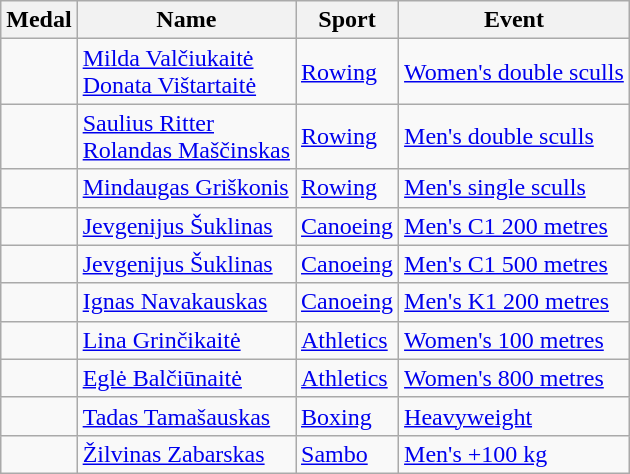<table class="wikitable sortable" style="font-size:100%">
<tr>
<th>Medal</th>
<th>Name</th>
<th>Sport</th>
<th>Event</th>
</tr>
<tr>
<td></td>
<td><a href='#'>Milda Valčiukaitė</a> <br> <a href='#'>Donata Vištartaitė</a></td>
<td><a href='#'>Rowing</a></td>
<td><a href='#'>Women's double sculls</a></td>
</tr>
<tr>
<td></td>
<td><a href='#'>Saulius Ritter</a> <br> <a href='#'>Rolandas Maščinskas</a></td>
<td><a href='#'>Rowing</a></td>
<td><a href='#'>Men's double sculls</a></td>
</tr>
<tr>
<td></td>
<td><a href='#'>Mindaugas Griškonis</a></td>
<td><a href='#'>Rowing</a></td>
<td><a href='#'>Men's single sculls</a></td>
</tr>
<tr>
<td></td>
<td><a href='#'>Jevgenijus Šuklinas</a></td>
<td><a href='#'>Canoeing</a></td>
<td><a href='#'>Men's C1 200 metres</a></td>
</tr>
<tr>
<td></td>
<td><a href='#'>Jevgenijus Šuklinas</a></td>
<td><a href='#'>Canoeing</a></td>
<td><a href='#'>Men's C1 500 metres</a></td>
</tr>
<tr>
<td></td>
<td><a href='#'>Ignas Navakauskas</a></td>
<td><a href='#'>Canoeing</a></td>
<td><a href='#'>Men's K1 200 metres</a></td>
</tr>
<tr>
<td></td>
<td><a href='#'>Lina Grinčikaitė</a></td>
<td><a href='#'>Athletics</a></td>
<td><a href='#'>Women's 100 metres</a></td>
</tr>
<tr>
<td></td>
<td><a href='#'>Eglė Balčiūnaitė</a></td>
<td><a href='#'>Athletics</a></td>
<td><a href='#'>Women's 800 metres</a></td>
</tr>
<tr>
<td></td>
<td><a href='#'>Tadas Tamašauskas</a></td>
<td><a href='#'>Boxing</a></td>
<td><a href='#'>Heavyweight</a></td>
</tr>
<tr>
<td></td>
<td><a href='#'>Žilvinas Zabarskas</a></td>
<td><a href='#'>Sambo</a></td>
<td><a href='#'>Men's +100 kg</a></td>
</tr>
</table>
